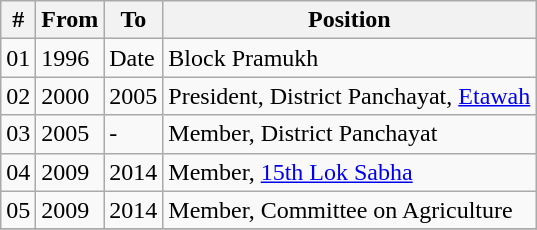<table class="wikitable sortable">
<tr>
<th>#</th>
<th>From</th>
<th>To</th>
<th>Position</th>
</tr>
<tr>
<td>01</td>
<td>1996</td>
<td>Date</td>
<td>Block Pramukh</td>
</tr>
<tr>
<td>02</td>
<td>2000</td>
<td>2005</td>
<td>President, District Panchayat, <a href='#'>Etawah</a></td>
</tr>
<tr>
<td>03</td>
<td>2005</td>
<td>-</td>
<td>Member, District Panchayat</td>
</tr>
<tr>
<td>04</td>
<td>2009</td>
<td>2014</td>
<td>Member, <a href='#'>15th Lok Sabha</a></td>
</tr>
<tr>
<td>05</td>
<td>2009</td>
<td>2014</td>
<td>Member, Committee on Agriculture</td>
</tr>
<tr>
</tr>
</table>
